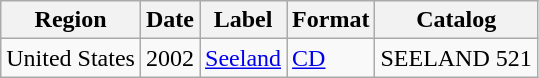<table class="wikitable">
<tr>
<th>Region</th>
<th>Date</th>
<th>Label</th>
<th>Format</th>
<th>Catalog</th>
</tr>
<tr>
<td>United States</td>
<td>2002</td>
<td><a href='#'>Seeland</a></td>
<td><a href='#'>CD</a></td>
<td>SEELAND 521</td>
</tr>
</table>
